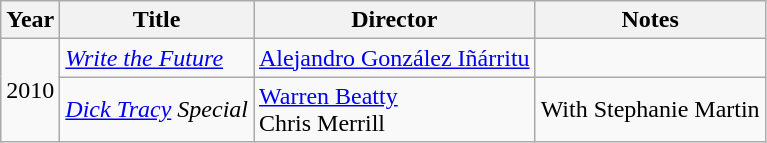<table class="wikitable plainrowheaders">
<tr>
<th>Year</th>
<th>Title</th>
<th>Director</th>
<th>Notes</th>
</tr>
<tr>
<td rowspan=2>2010</td>
<td><em><a href='#'>Write the Future</a></em></td>
<td><a href='#'>Alejandro González Iñárritu</a></td>
<td></td>
</tr>
<tr>
<td><em><a href='#'>Dick Tracy</a> Special</em></td>
<td><a href='#'>Warren Beatty</a><br>Chris Merrill</td>
<td>With Stephanie Martin</td>
</tr>
</table>
